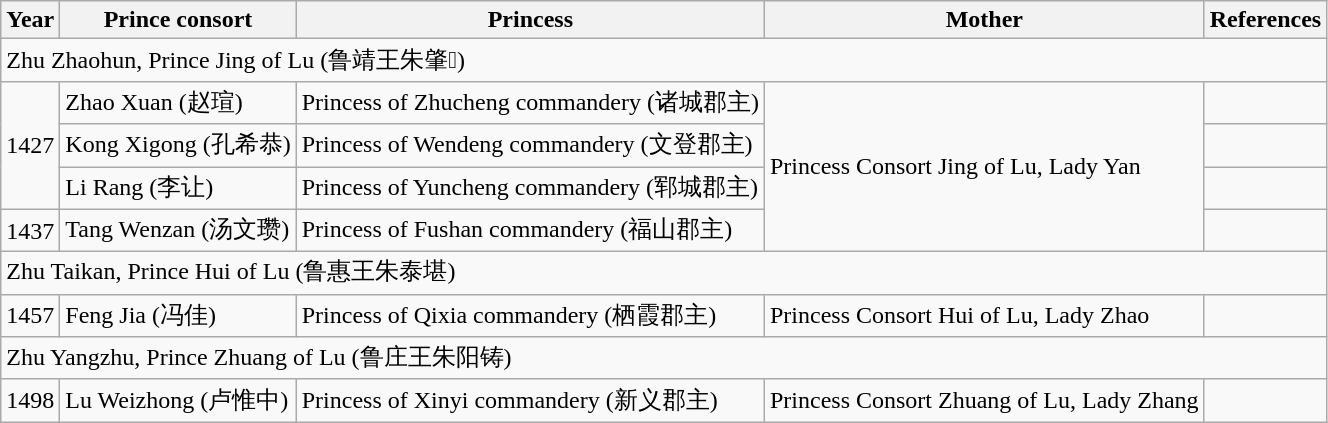<table class="wikitable">
<tr>
<th>Year</th>
<th>Prince consort</th>
<th>Princess</th>
<th>Mother</th>
<th>References</th>
</tr>
<tr>
<td colspan="5">Zhu Zhaohun, Prince Jing of Lu (鲁靖王朱肇𪸩)</td>
</tr>
<tr>
<td rowspan="3">1427</td>
<td>Zhao Xuan (赵瑄)</td>
<td>Princess of Zhucheng commandery (诸城郡主)</td>
<td rowspan="4">Princess Consort Jing of Lu, Lady Yan</td>
<td></td>
</tr>
<tr>
<td>Kong Xigong (孔希恭)</td>
<td>Princess of Wendeng commandery (文登郡主)</td>
<td></td>
</tr>
<tr>
<td>Li Rang (李让)</td>
<td>Princess of Yuncheng commandery (郓城郡主)</td>
<td></td>
</tr>
<tr>
<td>1437</td>
<td>Tang Wenzan (汤文瓒)</td>
<td>Princess of Fushan commandery (福山郡主)</td>
<td></td>
</tr>
<tr>
<td colspan="5">Zhu Taikan, Prince Hui of Lu (鲁惠王朱泰堪)</td>
</tr>
<tr>
<td>1457</td>
<td>Feng Jia (冯佳)</td>
<td>Princess of Qixia commandery (栖霞郡主)</td>
<td>Princess Consort Hui of Lu, Lady Zhao</td>
<td></td>
</tr>
<tr>
<td colspan="5">Zhu Yangzhu, Prince Zhuang of Lu (鲁庄王朱阳铸)</td>
</tr>
<tr>
<td>1498</td>
<td>Lu Weizhong (卢惟中)</td>
<td>Princess of Xinyi commandery (新义郡主)</td>
<td>Princess Consort Zhuang of Lu, Lady Zhang</td>
<td></td>
</tr>
</table>
